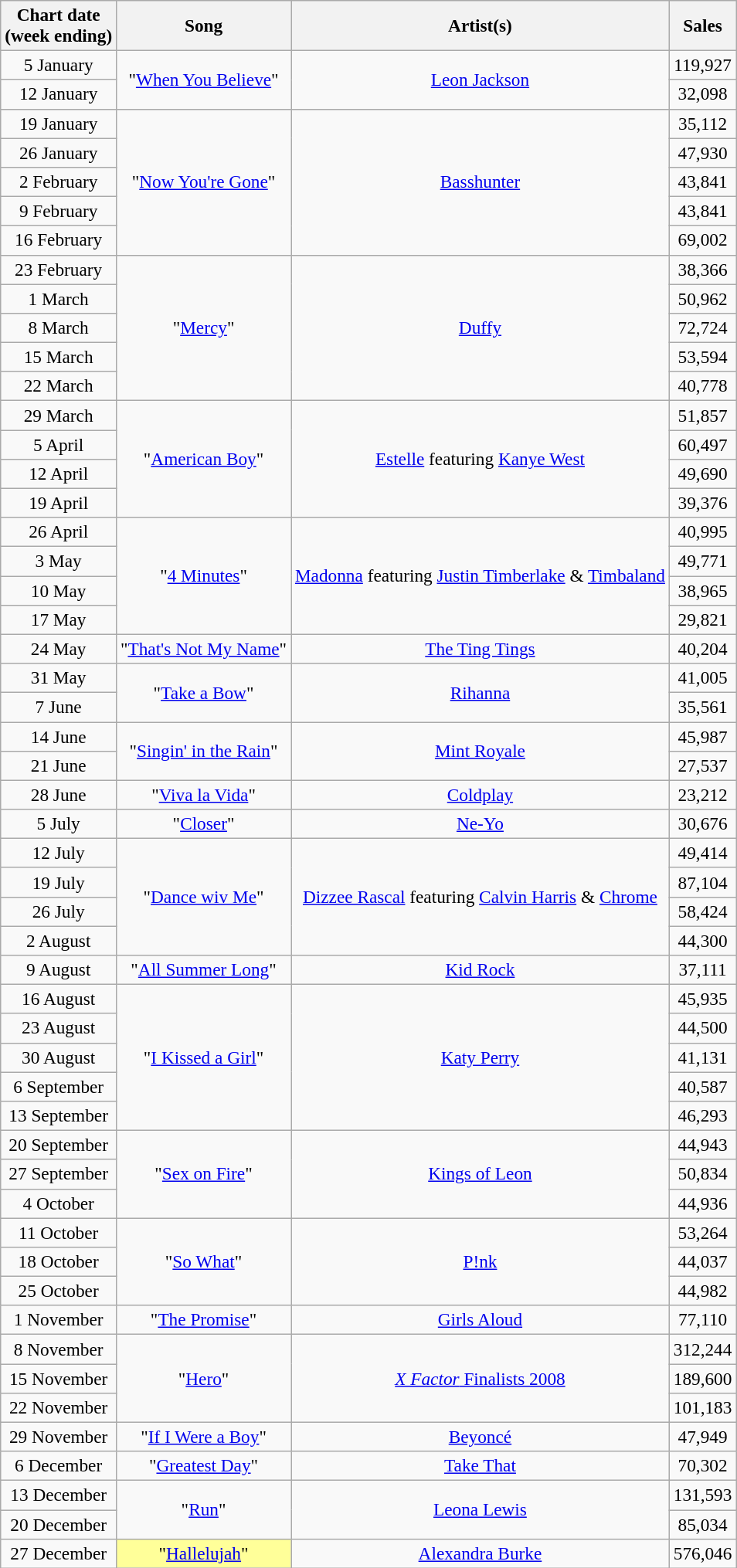<table class="wikitable plainrowheaders" style="font-size:97%; text-align:center;">
<tr>
<th>Chart date<br>(week ending)</th>
<th>Song</th>
<th>Artist(s)</th>
<th>Sales</th>
</tr>
<tr>
<td>5 January</td>
<td rowspan="2">"<a href='#'>When You Believe</a>"</td>
<td rowspan="2"><a href='#'>Leon Jackson</a></td>
<td>119,927</td>
</tr>
<tr>
<td>12 January</td>
<td>32,098</td>
</tr>
<tr>
<td>19 January</td>
<td rowspan="5">"<a href='#'>Now You're Gone</a>"</td>
<td rowspan="5"><a href='#'>Basshunter</a></td>
<td>35,112</td>
</tr>
<tr>
<td>26 January</td>
<td>47,930</td>
</tr>
<tr>
<td>2 February</td>
<td>43,841</td>
</tr>
<tr>
<td>9 February</td>
<td>43,841</td>
</tr>
<tr>
<td>16 February</td>
<td>69,002</td>
</tr>
<tr>
<td>23 February</td>
<td rowspan="5">"<a href='#'>Mercy</a>"</td>
<td rowspan="5"><a href='#'>Duffy</a></td>
<td>38,366</td>
</tr>
<tr>
<td>1 March</td>
<td>50,962</td>
</tr>
<tr>
<td>8 March</td>
<td>72,724</td>
</tr>
<tr>
<td>15 March</td>
<td>53,594</td>
</tr>
<tr>
<td>22 March</td>
<td>40,778</td>
</tr>
<tr>
<td>29 March</td>
<td rowspan="4">"<a href='#'>American Boy</a>"</td>
<td rowspan="4"><a href='#'>Estelle</a> featuring <a href='#'>Kanye West</a></td>
<td>51,857</td>
</tr>
<tr>
<td>5 April</td>
<td>60,497</td>
</tr>
<tr>
<td>12 April</td>
<td>49,690</td>
</tr>
<tr>
<td>19 April</td>
<td>39,376</td>
</tr>
<tr>
<td>26 April</td>
<td rowspan="4">"<a href='#'>4 Minutes</a>"</td>
<td rowspan="4"><a href='#'>Madonna</a> featuring <a href='#'>Justin Timberlake</a> & <a href='#'>Timbaland</a></td>
<td>40,995</td>
</tr>
<tr>
<td>3 May</td>
<td>49,771</td>
</tr>
<tr>
<td>10 May</td>
<td>38,965</td>
</tr>
<tr>
<td>17 May</td>
<td>29,821</td>
</tr>
<tr>
<td>24 May</td>
<td>"<a href='#'>That's Not My Name</a>"</td>
<td><a href='#'>The Ting Tings</a></td>
<td>40,204</td>
</tr>
<tr>
<td>31 May</td>
<td rowspan="2">"<a href='#'>Take a Bow</a>"</td>
<td rowspan="2"><a href='#'>Rihanna</a></td>
<td>41,005</td>
</tr>
<tr>
<td>7 June</td>
<td>35,561</td>
</tr>
<tr>
<td>14 June</td>
<td rowspan="2">"<a href='#'>Singin' in the Rain</a>"</td>
<td rowspan="2"><a href='#'>Mint Royale</a></td>
<td>45,987</td>
</tr>
<tr>
<td>21 June</td>
<td>27,537</td>
</tr>
<tr>
<td>28 June</td>
<td>"<a href='#'>Viva la Vida</a>"</td>
<td><a href='#'>Coldplay</a></td>
<td>23,212</td>
</tr>
<tr>
<td>5 July</td>
<td>"<a href='#'>Closer</a>"</td>
<td><a href='#'>Ne-Yo</a></td>
<td>30,676</td>
</tr>
<tr>
<td>12 July</td>
<td rowspan="4">"<a href='#'>Dance wiv Me</a>"</td>
<td rowspan="4"><a href='#'>Dizzee Rascal</a> featuring <a href='#'>Calvin Harris</a> & <a href='#'>Chrome</a></td>
<td>49,414</td>
</tr>
<tr>
<td>19 July</td>
<td>87,104</td>
</tr>
<tr>
<td>26 July</td>
<td>58,424</td>
</tr>
<tr>
<td>2 August</td>
<td>44,300</td>
</tr>
<tr>
<td>9 August</td>
<td>"<a href='#'>All Summer Long</a>"</td>
<td><a href='#'>Kid Rock</a></td>
<td>37,111</td>
</tr>
<tr>
<td>16 August</td>
<td rowspan="5">"<a href='#'>I Kissed a Girl</a>"</td>
<td rowspan="5"><a href='#'>Katy Perry</a></td>
<td>45,935</td>
</tr>
<tr>
<td>23 August</td>
<td>44,500</td>
</tr>
<tr>
<td>30 August</td>
<td>41,131</td>
</tr>
<tr>
<td>6 September</td>
<td>40,587</td>
</tr>
<tr>
<td>13 September</td>
<td>46,293</td>
</tr>
<tr>
<td>20 September</td>
<td rowspan="3">"<a href='#'>Sex on Fire</a>"</td>
<td rowspan="3"><a href='#'>Kings of Leon</a></td>
<td>44,943</td>
</tr>
<tr>
<td>27 September</td>
<td>50,834</td>
</tr>
<tr>
<td>4 October</td>
<td>44,936</td>
</tr>
<tr>
<td>11 October</td>
<td rowspan="3">"<a href='#'>So What</a>"</td>
<td rowspan="3"><a href='#'>P!nk</a></td>
<td>53,264</td>
</tr>
<tr>
<td>18 October</td>
<td>44,037</td>
</tr>
<tr>
<td>25 October</td>
<td>44,982</td>
</tr>
<tr>
<td>1 November</td>
<td>"<a href='#'>The Promise</a>"</td>
<td><a href='#'>Girls Aloud</a></td>
<td>77,110</td>
</tr>
<tr>
<td>8 November</td>
<td rowspan="3">"<a href='#'>Hero</a>"</td>
<td rowspan="3"><a href='#'><em>X Factor</em> Finalists 2008</a></td>
<td>312,244</td>
</tr>
<tr>
<td>15 November</td>
<td>189,600</td>
</tr>
<tr>
<td>22 November</td>
<td>101,183</td>
</tr>
<tr>
<td>29 November</td>
<td>"<a href='#'>If I Were a Boy</a>"</td>
<td><a href='#'>Beyoncé</a></td>
<td>47,949</td>
</tr>
<tr>
<td>6 December</td>
<td>"<a href='#'>Greatest Day</a>"</td>
<td><a href='#'>Take That</a></td>
<td>70,302</td>
</tr>
<tr>
<td>13 December</td>
<td rowspan="2">"<a href='#'>Run</a>"</td>
<td rowspan="2"><a href='#'>Leona Lewis</a></td>
<td>131,593</td>
</tr>
<tr>
<td>20 December</td>
<td>85,034</td>
</tr>
<tr>
<td>27 December</td>
<td bgcolor=#FFFF99>"<a href='#'>Hallelujah</a>" </td>
<td><a href='#'>Alexandra Burke</a></td>
<td>576,046</td>
</tr>
</table>
